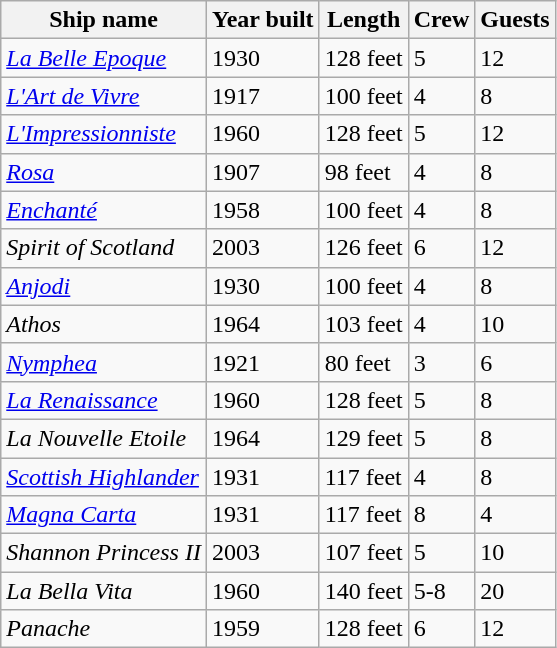<table class="wikitable">
<tr>
<th>Ship name</th>
<th>Year built</th>
<th>Length</th>
<th>Crew</th>
<th>Guests</th>
</tr>
<tr>
<td><em><a href='#'>La Belle Epoque</a></em></td>
<td>1930</td>
<td>128 feet</td>
<td>5</td>
<td>12</td>
</tr>
<tr>
<td><em><a href='#'>L'Art de Vivre</a></em></td>
<td>1917</td>
<td>100 feet</td>
<td>4</td>
<td>8</td>
</tr>
<tr>
<td><em><a href='#'>L'Impressionniste</a></em></td>
<td>1960</td>
<td>128 feet</td>
<td>5</td>
<td>12</td>
</tr>
<tr>
<td><em><a href='#'>Rosa</a></em></td>
<td>1907</td>
<td>98 feet</td>
<td>4</td>
<td>8</td>
</tr>
<tr>
<td><em><a href='#'>Enchanté</a></em></td>
<td>1958</td>
<td>100 feet</td>
<td>4</td>
<td>8</td>
</tr>
<tr>
<td><em>Spirit of Scotland</em></td>
<td>2003</td>
<td>126 feet</td>
<td>6</td>
<td>12</td>
</tr>
<tr>
<td><em><a href='#'>Anjodi</a></em></td>
<td>1930</td>
<td>100 feet</td>
<td>4</td>
<td>8</td>
</tr>
<tr>
<td><em>Athos</em></td>
<td>1964</td>
<td>103 feet</td>
<td>4</td>
<td>10</td>
</tr>
<tr>
<td><em><a href='#'>Nymphea</a></em></td>
<td>1921</td>
<td>80 feet</td>
<td>3</td>
<td>6</td>
</tr>
<tr>
<td><em><a href='#'>La Renaissance</a></em></td>
<td>1960</td>
<td>128 feet</td>
<td>5</td>
<td>8</td>
</tr>
<tr>
<td><em>La Nouvelle Etoile</em></td>
<td>1964</td>
<td>129 feet</td>
<td>5</td>
<td>8</td>
</tr>
<tr>
<td><em><a href='#'>Scottish Highlander</a></em></td>
<td>1931</td>
<td>117 feet</td>
<td>4</td>
<td>8</td>
</tr>
<tr>
<td><em><a href='#'>Magna Carta</a></em></td>
<td>1931</td>
<td>117 feet</td>
<td>8</td>
<td>4</td>
</tr>
<tr>
<td><em>Shannon Princess II</em></td>
<td>2003</td>
<td>107 feet</td>
<td>5</td>
<td>10</td>
</tr>
<tr>
<td><em>La Bella Vita</em></td>
<td>1960</td>
<td>140 feet</td>
<td>5-8</td>
<td>20</td>
</tr>
<tr>
<td><em>Panache</em></td>
<td>1959</td>
<td>128 feet</td>
<td>6</td>
<td>12</td>
</tr>
</table>
